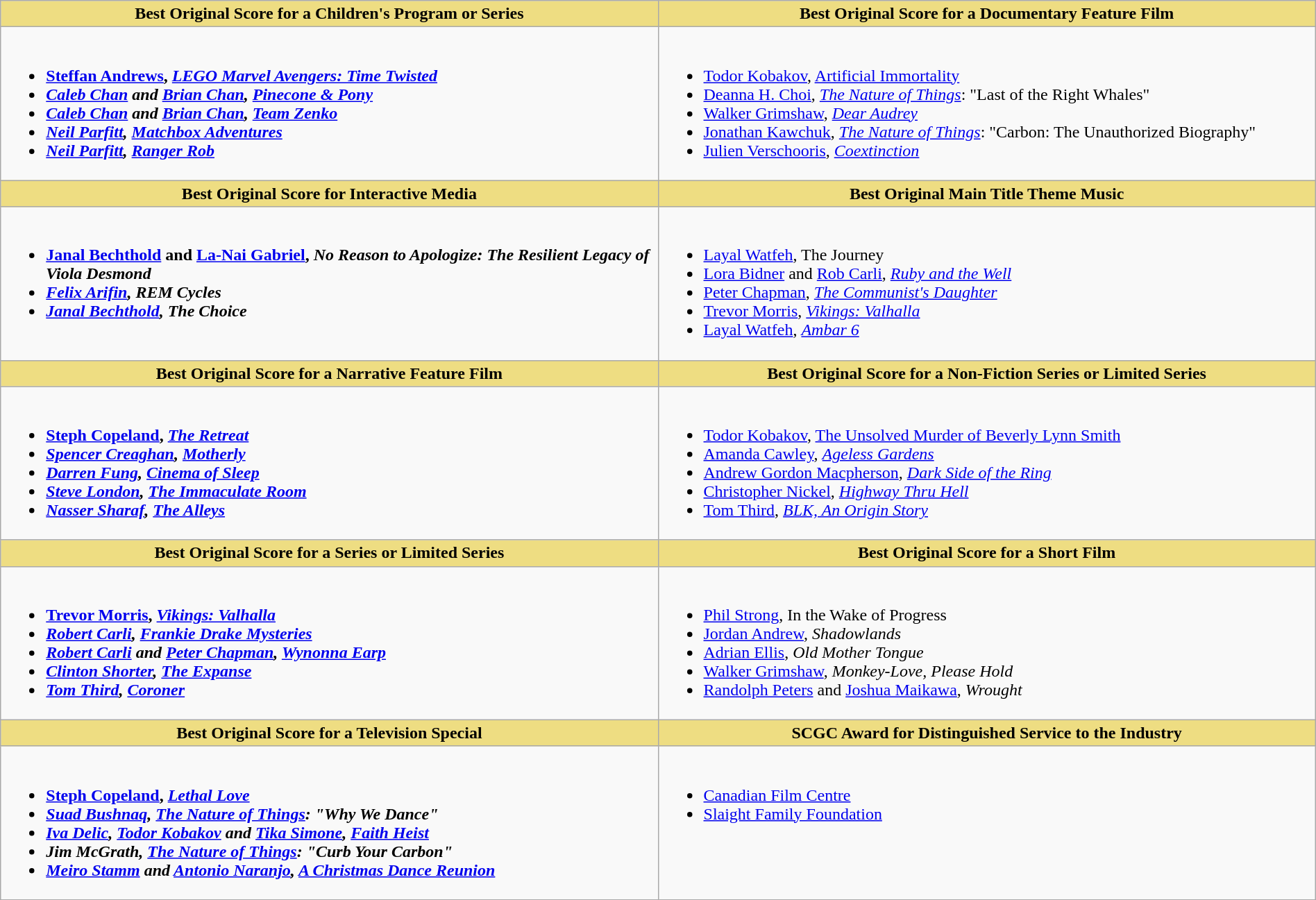<table class=wikitable width="100%">
<tr>
<th style="background:#EEDD82; width:50%">Best Original Score for a Children's Program or Series</th>
<th style="background:#EEDD82; width:50%">Best Original Score for a Documentary Feature Film</th>
</tr>
<tr>
<td valign="top"><br><ul><li> <strong><a href='#'>Steffan Andrews</a>, <em><a href='#'>LEGO Marvel Avengers: Time Twisted</a><strong><em></li><li><a href='#'>Caleb Chan</a> and <a href='#'>Brian Chan</a>, </em><a href='#'>Pinecone & Pony</a><em></li><li><a href='#'>Caleb Chan</a> and <a href='#'>Brian Chan</a>, </em><a href='#'>Team Zenko</a><em></li><li><a href='#'>Neil Parfitt</a>, </em><a href='#'>Matchbox Adventures</a><em></li><li><a href='#'>Neil Parfitt</a>, </em><a href='#'>Ranger Rob</a><em></li></ul></td>
<td valign="top"><br><ul><li> </strong><a href='#'>Todor Kobakov</a>, </em><a href='#'>Artificial Immortality</a></em></strong></li><li><a href='#'>Deanna H. Choi</a>, <em><a href='#'>The Nature of Things</a></em>: "Last of the Right Whales"</li><li><a href='#'>Walker Grimshaw</a>, <em><a href='#'>Dear Audrey</a></em></li><li><a href='#'>Jonathan Kawchuk</a>, <em><a href='#'>The Nature of Things</a></em>: "Carbon: The Unauthorized Biography"</li><li><a href='#'>Julien Verschooris</a>, <em><a href='#'>Coextinction</a></em></li></ul></td>
</tr>
<tr>
<th style="background:#EEDD82; width:50%">Best Original Score for Interactive Media</th>
<th style="background:#EEDD82; width:50%">Best Original Main Title Theme Music</th>
</tr>
<tr>
<td valign="top"><br><ul><li> <strong><a href='#'>Janal Bechthold</a> and <a href='#'>La-Nai Gabriel</a>, <em>No Reason to Apologize: The Resilient Legacy of Viola Desmond<strong><em></li><li><a href='#'>Felix Arifin</a>, </em>REM Cycles<em></li><li><a href='#'>Janal Bechthold</a>, </em>The Choice<em></li></ul></td>
<td valign="top"><br><ul><li> </strong><a href='#'>Layal Watfeh</a>, </em>The Journey</em></strong></li><li><a href='#'>Lora Bidner</a> and <a href='#'>Rob Carli</a>, <em><a href='#'>Ruby and the Well</a></em></li><li><a href='#'>Peter Chapman</a>, <em><a href='#'>The Communist's Daughter</a></em></li><li><a href='#'>Trevor Morris</a>, <em><a href='#'>Vikings: Valhalla</a></em></li><li><a href='#'>Layal Watfeh</a>, <em><a href='#'>Ambar 6</a></em></li></ul></td>
</tr>
<tr>
<th style="background:#EEDD82; width:50%">Best Original Score for a Narrative Feature Film</th>
<th style="background:#EEDD82; width:50%">Best Original Score for a Non-Fiction Series or Limited Series</th>
</tr>
<tr>
<td valign="top"><br><ul><li> <strong><a href='#'>Steph Copeland</a>, <em><a href='#'>The Retreat</a><strong><em></li><li><a href='#'>Spencer Creaghan</a>, </em><a href='#'>Motherly</a><em></li><li><a href='#'>Darren Fung</a>, </em><a href='#'>Cinema of Sleep</a><em></li><li><a href='#'>Steve London</a>, </em><a href='#'>The Immaculate Room</a><em></li><li><a href='#'>Nasser Sharaf</a>, </em><a href='#'>The Alleys</a><em></li></ul></td>
<td valign="top"><br><ul><li> </strong><a href='#'>Todor Kobakov</a>, </em><a href='#'>The Unsolved Murder of Beverly Lynn Smith</a></em></strong></li><li><a href='#'>Amanda Cawley</a>, <em><a href='#'>Ageless Gardens</a></em></li><li><a href='#'>Andrew Gordon Macpherson</a>, <em><a href='#'>Dark Side of the Ring</a></em></li><li><a href='#'>Christopher Nickel</a>, <em><a href='#'>Highway Thru Hell</a></em></li><li><a href='#'>Tom Third</a>, <em><a href='#'>BLK, An Origin Story</a></em></li></ul></td>
</tr>
<tr>
<th style="background:#EEDD82; width:50%">Best Original Score for a Series or Limited Series</th>
<th style="background:#EEDD82; width:50%">Best Original Score for a Short Film</th>
</tr>
<tr>
<td valign="top"><br><ul><li> <strong><a href='#'>Trevor Morris</a>, <em><a href='#'>Vikings: Valhalla</a><strong><em></li><li><a href='#'>Robert Carli</a>, </em><a href='#'>Frankie Drake Mysteries</a><em></li><li><a href='#'>Robert Carli</a> and <a href='#'>Peter Chapman</a>, </em><a href='#'>Wynonna Earp</a><em></li><li><a href='#'>Clinton Shorter</a>, </em><a href='#'>The Expanse</a><em></li><li><a href='#'>Tom Third</a>, </em><a href='#'>Coroner</a><em></li></ul></td>
<td valign="top"><br><ul><li> </strong><a href='#'>Phil Strong</a>, </em>In the Wake of Progress</em></strong></li><li><a href='#'>Jordan Andrew</a>, <em>Shadowlands</em></li><li><a href='#'>Adrian Ellis</a>, <em>Old Mother Tongue</em></li><li><a href='#'>Walker Grimshaw</a>, <em>Monkey-Love, Please Hold</em></li><li><a href='#'>Randolph Peters</a> and <a href='#'>Joshua Maikawa</a>, <em>Wrought</em></li></ul></td>
</tr>
<tr>
<th style="background:#EEDD82; width:50%">Best Original Score for a Television Special</th>
<th style="background:#EEDD82; width:50%">SCGC Award for Distinguished Service to the Industry</th>
</tr>
<tr>
<td valign="top"><br><ul><li> <strong><a href='#'>Steph Copeland</a>, <em><a href='#'>Lethal Love</a><strong><em></li><li><a href='#'>Suad Bushnaq</a>, </em><a href='#'>The Nature of Things</a><em>: "Why We Dance"</li><li><a href='#'>Iva Delic</a>, <a href='#'>Todor Kobakov</a> and <a href='#'>Tika Simone</a>, </em><a href='#'>Faith Heist</a><em></li><li>Jim McGrath, </em><a href='#'>The Nature of Things</a><em>: "Curb Your Carbon"</li><li><a href='#'>Meiro Stamm</a> and <a href='#'>Antonio Naranjo</a>, </em><a href='#'>A Christmas Dance Reunion</a><em></li></ul></td>
<td valign="top"><br><ul><li> </strong><a href='#'>Canadian Film Centre</a><strong></li><li> </strong><a href='#'>Slaight Family Foundation</a><strong></li></ul></td>
</tr>
</table>
